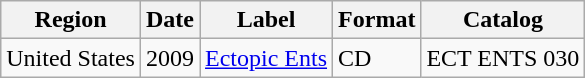<table class="wikitable">
<tr>
<th>Region</th>
<th>Date</th>
<th>Label</th>
<th>Format</th>
<th>Catalog</th>
</tr>
<tr>
<td>United States</td>
<td>2009</td>
<td><a href='#'>Ectopic Ents</a></td>
<td>CD</td>
<td>ECT ENTS 030</td>
</tr>
</table>
